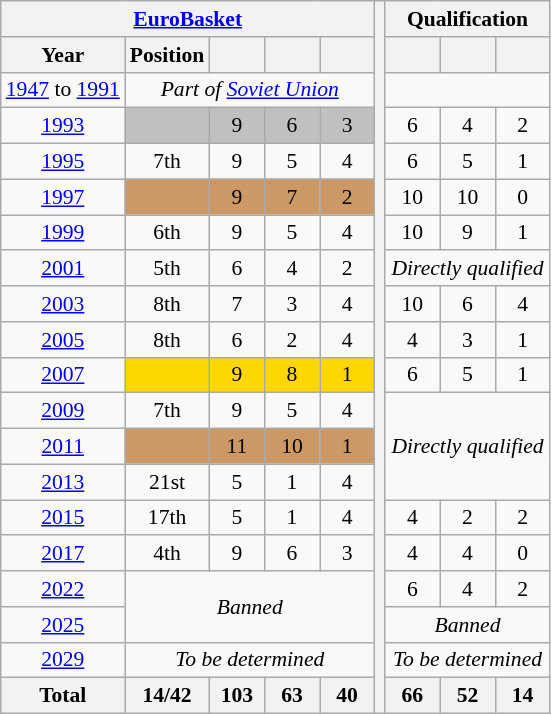<table class="wikitable" style="text-align: center;font-size:90%;">
<tr>
<th colspan=5><a href='#'>EuroBasket</a></th>
<th rowspan=20></th>
<th colspan=3>Qualification</th>
</tr>
<tr>
<th>Year</th>
<th>Position</th>
<th width=30></th>
<th width=30></th>
<th width=30></th>
<th width=30></th>
<th width=30></th>
<th width=30></th>
</tr>
<tr>
<td><a href='#'>1947</a> to <a href='#'>1991</a></td>
<td colspan=4><em>Part of <a href='#'>Soviet Union</a></em></td>
<td colspan=3></td>
</tr>
<tr>
<td> <a href='#'>1993</a></td>
<td bgcolor=silver></td>
<td bgcolor=silver>9</td>
<td bgcolor=silver>6</td>
<td bgcolor=silver>3</td>
<td>6</td>
<td>4</td>
<td>2</td>
</tr>
<tr>
<td> <a href='#'>1995</a></td>
<td>7th</td>
<td>9</td>
<td>5</td>
<td>4</td>
<td>6</td>
<td>5</td>
<td>1</td>
</tr>
<tr>
<td> <a href='#'>1997</a></td>
<td bgcolor=#cc9966></td>
<td bgcolor=#cc9966>9</td>
<td bgcolor=#cc9966>7</td>
<td bgcolor=#cc9966>2</td>
<td>10</td>
<td>10</td>
<td>0</td>
</tr>
<tr>
<td> <a href='#'>1999</a></td>
<td>6th</td>
<td>9</td>
<td>5</td>
<td>4</td>
<td>10</td>
<td>9</td>
<td>1</td>
</tr>
<tr>
<td> <a href='#'>2001</a></td>
<td>5th</td>
<td>6</td>
<td>4</td>
<td>2</td>
<td colspan=3><em>Directly qualified</em></td>
</tr>
<tr>
<td> <a href='#'>2003</a></td>
<td>8th</td>
<td>7</td>
<td>3</td>
<td>4</td>
<td>10</td>
<td>6</td>
<td>4</td>
</tr>
<tr>
<td> <a href='#'>2005</a></td>
<td>8th</td>
<td>6</td>
<td>2</td>
<td>4</td>
<td>4</td>
<td>3</td>
<td>1</td>
</tr>
<tr>
<td> <a href='#'>2007</a></td>
<td bgcolor=gold></td>
<td bgcolor=gold>9</td>
<td bgcolor=gold>8</td>
<td bgcolor=gold>1</td>
<td>6</td>
<td>5</td>
<td>1</td>
</tr>
<tr>
<td> <a href='#'>2009</a></td>
<td>7th</td>
<td>9</td>
<td>5</td>
<td>4</td>
<td rowspan=3 colspan=3><em>Directly qualified</em></td>
</tr>
<tr>
<td> <a href='#'>2011</a></td>
<td bgcolor=#cc9966></td>
<td bgcolor=#cc9966>11</td>
<td bgcolor=#cc9966>10</td>
<td bgcolor=#cc9966>1</td>
</tr>
<tr>
<td> <a href='#'>2013</a></td>
<td>21st</td>
<td>5</td>
<td>1</td>
<td>4</td>
</tr>
<tr>
<td> <a href='#'>2015</a></td>
<td>17th</td>
<td>5</td>
<td>1</td>
<td>4</td>
<td>4</td>
<td>2</td>
<td>2</td>
</tr>
<tr>
<td> <a href='#'>2017</a></td>
<td>4th</td>
<td>9</td>
<td>6</td>
<td>3</td>
<td>4</td>
<td>4</td>
<td>0</td>
</tr>
<tr>
<td> <a href='#'>2022</a></td>
<td rowspan=2 colspan=4><em>Banned</em></td>
<td>6</td>
<td>4</td>
<td>2</td>
</tr>
<tr>
<td> <a href='#'>2025</a></td>
<td colspan=3><em>Banned</em></td>
</tr>
<tr>
<td> <a href='#'>2029</a></td>
<td colspan=4><em>To be determined</em></td>
<td colspan=3><em>To be determined</em></td>
</tr>
<tr>
<th>Total</th>
<th>14/42</th>
<th>103</th>
<th>63</th>
<th>40</th>
<th>66</th>
<th>52</th>
<th>14</th>
</tr>
</table>
